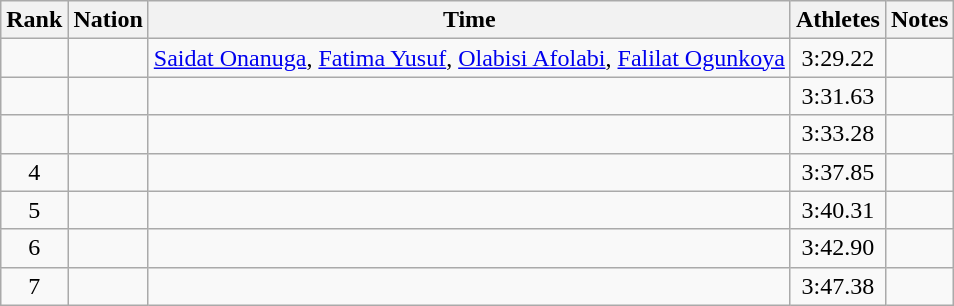<table class="wikitable sortable" style="text-align:center;">
<tr>
<th>Rank</th>
<th>Nation</th>
<th>Time</th>
<th>Athletes</th>
<th>Notes</th>
</tr>
<tr>
<td></td>
<td align=left></td>
<td align=left><a href='#'>Saidat Onanuga</a>, <a href='#'>Fatima Yusuf</a>, <a href='#'>Olabisi Afolabi</a>, <a href='#'>Falilat Ogunkoya</a></td>
<td>3:29.22</td>
<td></td>
</tr>
<tr>
<td></td>
<td align=left></td>
<td align=left></td>
<td>3:31.63</td>
<td></td>
</tr>
<tr>
<td></td>
<td align=left></td>
<td align=left></td>
<td>3:33.28</td>
<td></td>
</tr>
<tr>
<td>4</td>
<td align=left></td>
<td align=left></td>
<td>3:37.85</td>
<td></td>
</tr>
<tr>
<td>5</td>
<td align=left></td>
<td align=left></td>
<td>3:40.31</td>
<td></td>
</tr>
<tr>
<td>6</td>
<td align=left></td>
<td align=left></td>
<td>3:42.90</td>
<td></td>
</tr>
<tr>
<td>7</td>
<td align=left></td>
<td align=left></td>
<td>3:47.38</td>
<td></td>
</tr>
</table>
